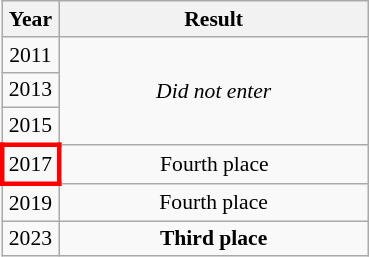<table class="wikitable" style="text-align: center; font-size:90%">
<tr>
<th>Year</th>
<th style="width:200px">Result</th>
</tr>
<tr>
<td> 2011</td>
<td rowspan="3"><em>Did not enter</em></td>
</tr>
<tr>
<td> 2013</td>
</tr>
<tr>
<td> 2015</td>
</tr>
<tr>
<td style="border: 3px solid red"> 2017</td>
<td>Fourth place</td>
</tr>
<tr>
<td> 2019</td>
<td>Fourth place</td>
</tr>
<tr>
<td> 2023</td>
<td><strong> Third place</strong></td>
</tr>
</table>
